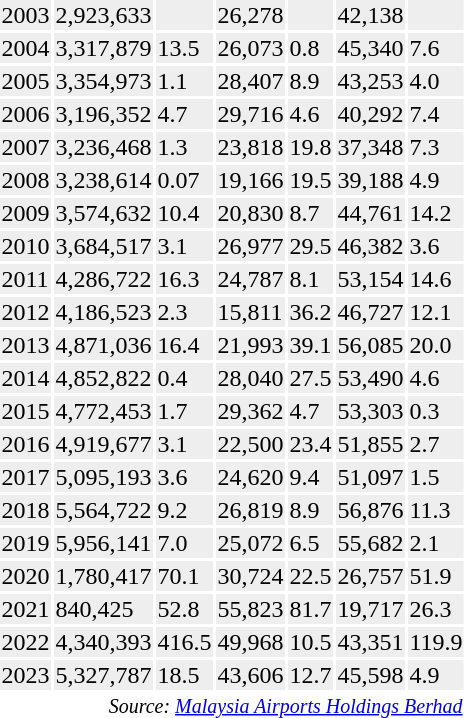<table class="toccolours sortable" style="padding:0.5em;">
<tr>
<th></th>
<th></th>
<th></th>
<th></th>
<th></th>
<th></th>
<th></th>
</tr>
<tr style="background:#eee;">
<td>2003</td>
<td>2,923,633</td>
<td></td>
<td>26,278</td>
<td></td>
<td>42,138</td>
<td></td>
</tr>
<tr style="background:#eee;">
<td>2004</td>
<td>3,317,879</td>
<td> 13.5</td>
<td>26,073</td>
<td> 0.8</td>
<td>45,340</td>
<td> 7.6</td>
</tr>
<tr style="background:#eee;">
<td>2005</td>
<td>3,354,973</td>
<td> 1.1</td>
<td>28,407</td>
<td> 8.9</td>
<td>43,253</td>
<td> 4.0</td>
</tr>
<tr style="background:#eee;">
<td>2006</td>
<td>3,196,352</td>
<td> 4.7</td>
<td>29,716</td>
<td> 4.6</td>
<td>40,292</td>
<td> 7.4</td>
</tr>
<tr style="background:#eee;">
<td>2007</td>
<td>3,236,468</td>
<td> 1.3</td>
<td>23,818</td>
<td> 19.8</td>
<td>37,348</td>
<td> 7.3</td>
</tr>
<tr style="background:#eee;">
<td>2008</td>
<td>3,238,614</td>
<td> 0.07</td>
<td>19,166</td>
<td> 19.5</td>
<td>39,188</td>
<td> 4.9</td>
</tr>
<tr style="background:#eee;">
<td>2009</td>
<td>3,574,632</td>
<td> 10.4</td>
<td>20,830</td>
<td> 8.7</td>
<td>44,761</td>
<td> 14.2</td>
</tr>
<tr style="background:#eee;">
<td>2010</td>
<td>3,684,517</td>
<td> 3.1</td>
<td>26,977</td>
<td> 29.5</td>
<td>46,382</td>
<td> 3.6</td>
</tr>
<tr style="background:#eee;">
<td>2011</td>
<td>4,286,722</td>
<td> 16.3</td>
<td>24,787</td>
<td> 8.1</td>
<td>53,154</td>
<td> 14.6</td>
</tr>
<tr style="background:#eee;">
<td>2012</td>
<td>4,186,523</td>
<td> 2.3</td>
<td>15,811</td>
<td> 36.2</td>
<td>46,727</td>
<td> 12.1</td>
</tr>
<tr style="background:#eee;">
<td>2013</td>
<td>4,871,036</td>
<td> 16.4</td>
<td>21,993</td>
<td> 39.1</td>
<td>56,085</td>
<td> 20.0</td>
</tr>
<tr style="background:#eee;">
<td>2014</td>
<td>4,852,822</td>
<td> 0.4</td>
<td>28,040</td>
<td> 27.5</td>
<td>53,490</td>
<td> 4.6</td>
</tr>
<tr style="background:#eee;">
<td>2015</td>
<td>4,772,453</td>
<td> 1.7</td>
<td>29,362</td>
<td> 4.7</td>
<td>53,303</td>
<td> 0.3</td>
</tr>
<tr style="background:#eee;">
<td>2016</td>
<td>4,919,677</td>
<td> 3.1</td>
<td>22,500</td>
<td> 23.4</td>
<td>51,855</td>
<td> 2.7</td>
</tr>
<tr style="background:#eee;">
<td>2017</td>
<td>5,095,193</td>
<td> 3.6</td>
<td>24,620</td>
<td> 9.4</td>
<td>51,097</td>
<td> 1.5</td>
</tr>
<tr style="background:#eee;">
<td>2018</td>
<td>5,564,722</td>
<td> 9.2</td>
<td>26,819</td>
<td> 8.9</td>
<td>56,876</td>
<td> 11.3</td>
</tr>
<tr style="background:#eee;">
<td>2019</td>
<td>5,956,141</td>
<td> 7.0</td>
<td>25,072</td>
<td> 6.5</td>
<td>55,682</td>
<td> 2.1</td>
</tr>
<tr style="background:#eee;">
<td>2020</td>
<td>1,780,417</td>
<td> 70.1</td>
<td>30,724</td>
<td> 22.5</td>
<td>26,757</td>
<td> 51.9</td>
</tr>
<tr style="background:#eee;">
<td>2021</td>
<td>840,425</td>
<td> 52.8</td>
<td>55,823</td>
<td> 81.7</td>
<td>19,717</td>
<td> 26.3</td>
</tr>
<tr style="background:#eee;">
<td>2022</td>
<td>4,340,393</td>
<td> 416.5</td>
<td>49,968</td>
<td> 10.5</td>
<td>43,351</td>
<td> 119.9</td>
</tr>
<tr style="background:#eee;">
<td>2023</td>
<td>5,327,787</td>
<td> 18.5</td>
<td>43,606</td>
<td> 12.7</td>
<td>45,598</td>
<td> 4.9</td>
</tr>
<tr>
<td colspan="7" style="text-align:right;"><sup><em>Source: <a href='#'>Malaysia Airports Holdings Berhad</a></em></sup></td>
</tr>
</table>
